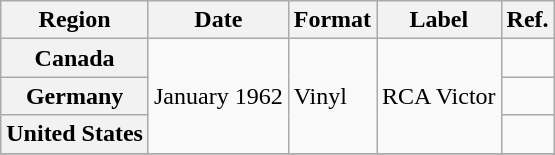<table class="wikitable plainrowheaders">
<tr>
<th scope="col">Region</th>
<th scope="col">Date</th>
<th scope="col">Format</th>
<th scope="col">Label</th>
<th scope="col">Ref.</th>
</tr>
<tr>
<th scope="row">Canada</th>
<td rowspan="3">January 1962</td>
<td rowspan="3">Vinyl</td>
<td rowspan="3">RCA Victor</td>
<td></td>
</tr>
<tr>
<th scope="row">Germany</th>
<td></td>
</tr>
<tr>
<th scope="row">United States</th>
<td></td>
</tr>
<tr>
</tr>
</table>
